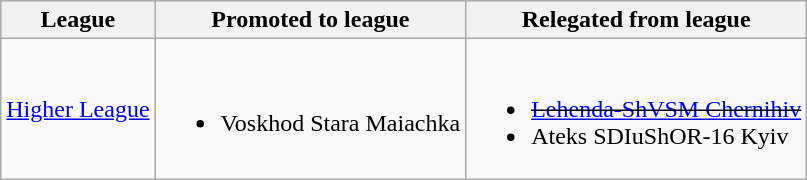<table class="wikitable">
<tr>
<th colspan=2>League</th>
<th>Promoted to league</th>
<th>Relegated from league</th>
</tr>
<tr>
<td colspan=2><a href='#'>Higher League</a></td>
<td><br><ul><li>Voskhod Stara Maiachka</li></ul></td>
<td><br><ul><li><del><a href='#'>Lehenda-ShVSM Chernihiv</a></del></li><li>Ateks SDIuShOR-16 Kyiv</li></ul></td>
</tr>
</table>
